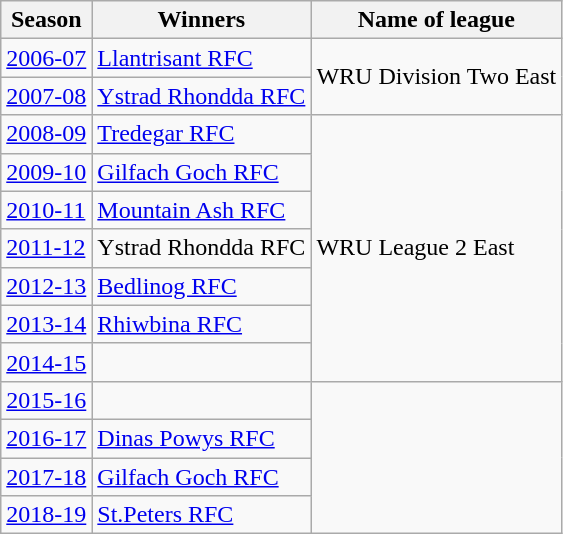<table class="wikitable">
<tr>
<th>Season</th>
<th>Winners</th>
<th>Name of league</th>
</tr>
<tr>
<td><a href='#'>2006-07</a></td>
<td><a href='#'>Llantrisant RFC</a></td>
<td rowspan=2>WRU Division Two East</td>
</tr>
<tr>
<td><a href='#'>2007-08</a></td>
<td><a href='#'>Ystrad Rhondda RFC</a></td>
</tr>
<tr>
<td><a href='#'>2008-09</a></td>
<td><a href='#'>Tredegar RFC</a></td>
<td rowspan=7>WRU League 2 East</td>
</tr>
<tr>
<td><a href='#'>2009-10</a></td>
<td><a href='#'>Gilfach Goch RFC</a></td>
</tr>
<tr>
<td><a href='#'>2010-11</a></td>
<td><a href='#'>Mountain Ash RFC</a></td>
</tr>
<tr>
<td><a href='#'>2011-12</a></td>
<td>Ystrad Rhondda RFC</td>
</tr>
<tr>
<td><a href='#'>2012-13</a></td>
<td><a href='#'>Bedlinog RFC</a></td>
</tr>
<tr>
<td><a href='#'>2013-14</a></td>
<td><a href='#'>Rhiwbina RFC</a></td>
</tr>
<tr>
<td><a href='#'>2014-15</a></td>
<td></td>
</tr>
<tr>
<td><a href='#'>2015-16</a></td>
<td></td>
</tr>
<tr>
<td><a href='#'>2016-17</a></td>
<td><a href='#'>Dinas Powys RFC</a></td>
</tr>
<tr>
<td><a href='#'>2017-18</a></td>
<td><a href='#'>Gilfach Goch RFC</a></td>
</tr>
<tr>
<td><a href='#'>2018-19</a></td>
<td><a href='#'>St.Peters RFC</a></td>
</tr>
</table>
